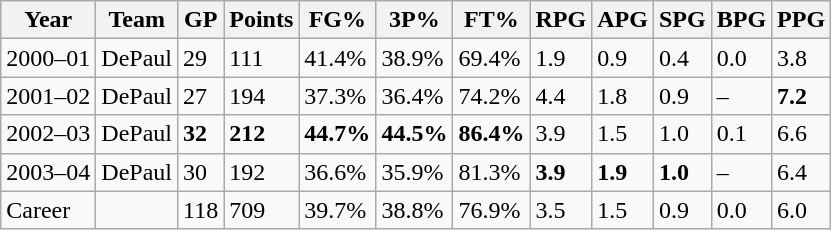<table class="wikitable">
<tr>
<th>Year</th>
<th>Team</th>
<th>GP</th>
<th>Points</th>
<th>FG%</th>
<th>3P%</th>
<th>FT%</th>
<th>RPG</th>
<th>APG</th>
<th>SPG</th>
<th>BPG</th>
<th>PPG</th>
</tr>
<tr>
<td>2000–01</td>
<td>DePaul</td>
<td>29</td>
<td>111</td>
<td>41.4%</td>
<td>38.9%</td>
<td>69.4%</td>
<td>1.9</td>
<td>0.9</td>
<td>0.4</td>
<td>0.0</td>
<td>3.8</td>
</tr>
<tr>
<td>2001–02</td>
<td>DePaul</td>
<td>27</td>
<td>194</td>
<td>37.3%</td>
<td>36.4%</td>
<td>74.2%</td>
<td>4.4</td>
<td>1.8</td>
<td>0.9</td>
<td>–</td>
<td><strong>7.2</strong></td>
</tr>
<tr>
<td>2002–03</td>
<td>DePaul</td>
<td><strong>32</strong></td>
<td><strong>212</strong></td>
<td><strong>44.7%</strong></td>
<td><strong>44.5%</strong></td>
<td><strong>86.4%</strong></td>
<td>3.9</td>
<td>1.5</td>
<td>1.0</td>
<td>0.1</td>
<td>6.6</td>
</tr>
<tr>
<td>2003–04</td>
<td>DePaul</td>
<td>30</td>
<td>192</td>
<td>36.6%</td>
<td>35.9%</td>
<td>81.3%</td>
<td><strong>3.9</strong></td>
<td><strong>1.9</strong></td>
<td><strong>1.0</strong></td>
<td>–</td>
<td>6.4</td>
</tr>
<tr>
<td>Career</td>
<td></td>
<td>118</td>
<td>709</td>
<td>39.7%</td>
<td>38.8%</td>
<td>76.9%</td>
<td>3.5</td>
<td>1.5</td>
<td>0.9</td>
<td>0.0</td>
<td>6.0</td>
</tr>
</table>
